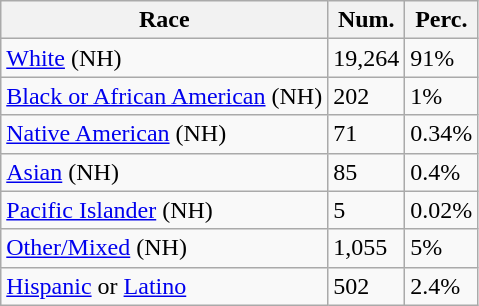<table class="wikitable">
<tr>
<th>Race</th>
<th>Num.</th>
<th>Perc.</th>
</tr>
<tr>
<td><a href='#'>White</a> (NH)</td>
<td>19,264</td>
<td>91%</td>
</tr>
<tr>
<td><a href='#'>Black or African American</a> (NH)</td>
<td>202</td>
<td>1%</td>
</tr>
<tr>
<td><a href='#'>Native American</a> (NH)</td>
<td>71</td>
<td>0.34%</td>
</tr>
<tr>
<td><a href='#'>Asian</a> (NH)</td>
<td>85</td>
<td>0.4%</td>
</tr>
<tr>
<td><a href='#'>Pacific Islander</a> (NH)</td>
<td>5</td>
<td>0.02%</td>
</tr>
<tr>
<td><a href='#'>Other/Mixed</a> (NH)</td>
<td>1,055</td>
<td>5%</td>
</tr>
<tr>
<td><a href='#'>Hispanic</a> or <a href='#'>Latino</a></td>
<td>502</td>
<td>2.4%</td>
</tr>
</table>
